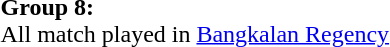<table>
<tr>
<td><strong>Group 8:</strong><br>All match played in <a href='#'>Bangkalan Regency</a>
</td>
</tr>
</table>
